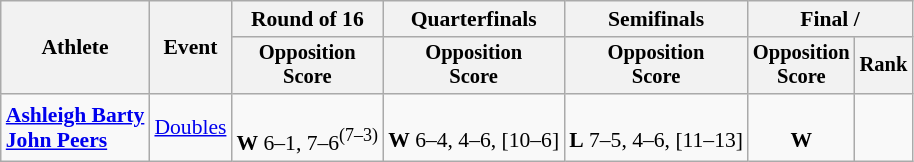<table class=wikitable style=font-size:90%>
<tr>
<th rowspan=2>Athlete</th>
<th rowspan=2>Event</th>
<th>Round of 16</th>
<th>Quarterfinals</th>
<th>Semifinals</th>
<th colspan=2>Final / </th>
</tr>
<tr style=font-size:95%>
<th>Opposition<br>Score</th>
<th>Opposition<br>Score</th>
<th>Opposition<br>Score</th>
<th>Opposition<br>Score</th>
<th>Rank</th>
</tr>
<tr align=center>
<td align=left><strong><a href='#'>Ashleigh Barty</a><br><a href='#'>John Peers</a></strong></td>
<td align=left><a href='#'>Doubles</a></td>
<td><br><strong>W</strong> 6–1, 7–6<sup>(7–3)</sup></td>
<td><br><strong>W</strong> 6–4, 4–6, [10–6]</td>
<td><br><strong>L</strong> 7–5, 4–6, [11–13]</td>
<td><br><strong>W</strong> </td>
<td></td>
</tr>
</table>
